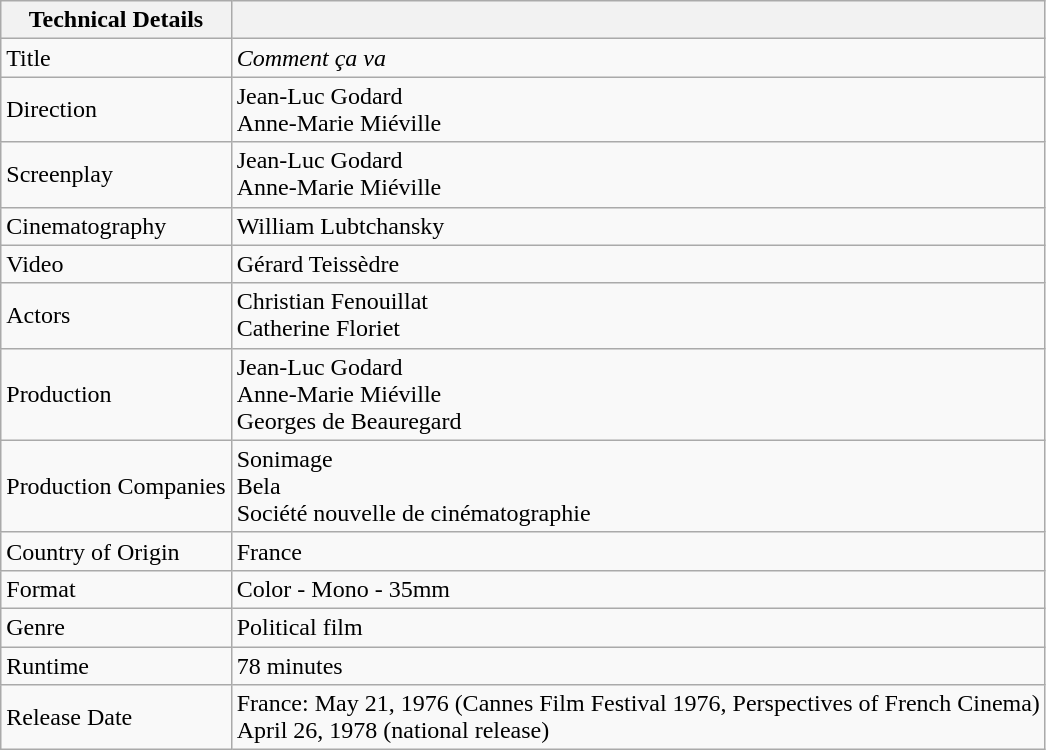<table class="wikitable">
<tr>
<th>Technical Details</th>
<th></th>
</tr>
<tr>
<td>Title</td>
<td><em>Comment ça va</em></td>
</tr>
<tr>
<td>Direction</td>
<td>Jean-Luc Godard<br>Anne-Marie Miéville</td>
</tr>
<tr>
<td>Screenplay</td>
<td>Jean-Luc Godard<br>Anne-Marie Miéville</td>
</tr>
<tr>
<td>Cinematography</td>
<td>William Lubtchansky</td>
</tr>
<tr>
<td>Video</td>
<td>Gérard Teissèdre</td>
</tr>
<tr>
<td>Actors</td>
<td>Christian Fenouillat<br>Catherine Floriet</td>
</tr>
<tr>
<td>Production</td>
<td>Jean-Luc Godard<br>Anne-Marie Miéville<br>Georges de Beauregard</td>
</tr>
<tr>
<td>Production Companies</td>
<td>Sonimage<br>Bela<br>Société nouvelle de cinématographie</td>
</tr>
<tr>
<td>Country of Origin</td>
<td>France</td>
</tr>
<tr>
<td>Format</td>
<td>Color - Mono - 35mm</td>
</tr>
<tr>
<td>Genre</td>
<td>Political film</td>
</tr>
<tr>
<td>Runtime</td>
<td>78 minutes</td>
</tr>
<tr>
<td>Release Date</td>
<td>France: May 21, 1976 (Cannes Film Festival 1976, Perspectives of French Cinema)<br>April 26, 1978 (national release)</td>
</tr>
</table>
